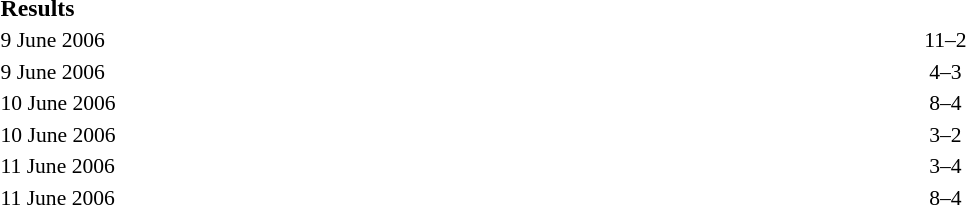<table style="width:100%; font-size:90%;">
<tr>
<th width=20%></th>
<th width=20%></th>
<th width=20%></th>
</tr>
<tr>
<td style=font-size:110%><strong>Results</strong></td>
</tr>
<tr>
<td>9 June 2006</td>
<td align=right></td>
<td align=center>11–2</td>
<td></td>
</tr>
<tr>
<td>9 June 2006</td>
<td align=right></td>
<td align=center>4–3</td>
<td></td>
</tr>
<tr>
<td>10 June 2006</td>
<td align=right></td>
<td align=center>8–4</td>
<td></td>
</tr>
<tr>
<td>10 June 2006</td>
<td align=right></td>
<td align=center>3–2 </td>
<td></td>
</tr>
<tr>
<td>11 June 2006</td>
<td align=right></td>
<td align=center>3–4 </td>
<td></td>
</tr>
<tr>
<td>11 June 2006</td>
<td align=right></td>
<td align=center>8–4</td>
<td></td>
</tr>
</table>
